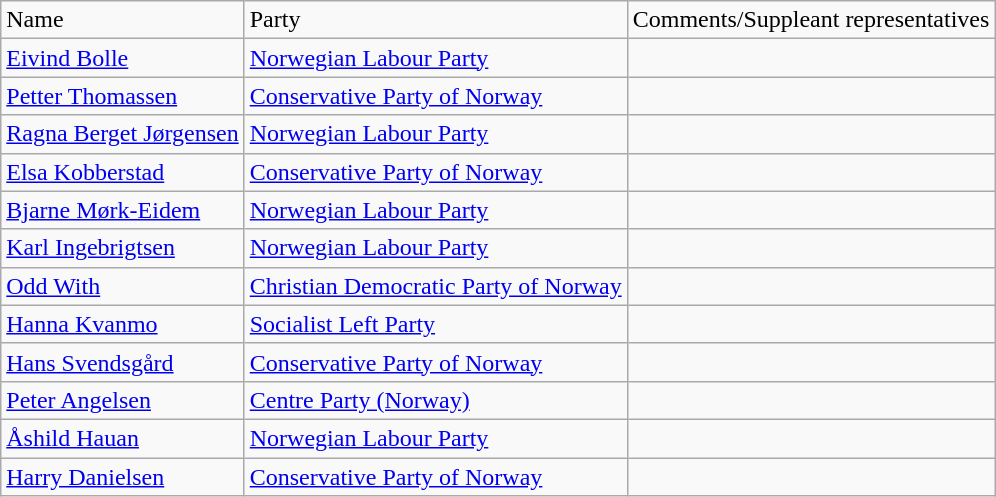<table class="wikitable">
<tr>
<td>Name</td>
<td>Party</td>
<td>Comments/Suppleant representatives</td>
</tr>
<tr>
<td><a href='#'>Eivind Bolle</a></td>
<td><a href='#'>Norwegian Labour Party</a></td>
<td></td>
</tr>
<tr>
<td><a href='#'>Petter Thomassen</a></td>
<td><a href='#'>Conservative Party of Norway</a></td>
<td></td>
</tr>
<tr>
<td><a href='#'>Ragna Berget Jørgensen</a></td>
<td><a href='#'>Norwegian Labour Party</a></td>
<td></td>
</tr>
<tr>
<td><a href='#'>Elsa Kobberstad</a></td>
<td><a href='#'>Conservative Party of Norway</a></td>
<td></td>
</tr>
<tr>
<td><a href='#'>Bjarne Mørk-Eidem</a></td>
<td><a href='#'>Norwegian Labour Party</a></td>
<td></td>
</tr>
<tr>
<td><a href='#'>Karl Ingebrigtsen</a></td>
<td><a href='#'>Norwegian Labour Party</a></td>
<td></td>
</tr>
<tr>
<td><a href='#'>Odd With</a></td>
<td><a href='#'>Christian Democratic Party of Norway</a></td>
<td></td>
</tr>
<tr>
<td><a href='#'>Hanna Kvanmo</a></td>
<td><a href='#'>Socialist Left Party</a></td>
<td></td>
</tr>
<tr>
<td><a href='#'>Hans Svendsgård</a></td>
<td><a href='#'>Conservative Party of Norway</a></td>
<td></td>
</tr>
<tr>
<td><a href='#'>Peter Angelsen</a></td>
<td><a href='#'>Centre Party (Norway)</a></td>
<td></td>
</tr>
<tr>
<td><a href='#'>Åshild Hauan</a></td>
<td><a href='#'>Norwegian Labour Party</a></td>
<td></td>
</tr>
<tr>
<td><a href='#'>Harry Danielsen</a></td>
<td><a href='#'>Conservative Party of Norway</a></td>
<td></td>
</tr>
</table>
